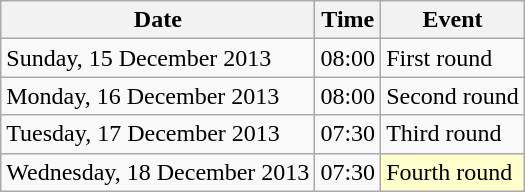<table class = "wikitable">
<tr>
<th>Date</th>
<th>Time</th>
<th>Event</th>
</tr>
<tr>
<td>Sunday, 15 December 2013</td>
<td>08:00</td>
<td>First round</td>
</tr>
<tr>
<td>Monday, 16 December 2013</td>
<td>08:00</td>
<td>Second round</td>
</tr>
<tr>
<td>Tuesday, 17 December 2013</td>
<td>07:30</td>
<td>Third round</td>
</tr>
<tr>
<td>Wednesday, 18 December 2013</td>
<td>07:30</td>
<td style="background:#ffffcc;">Fourth round</td>
</tr>
</table>
